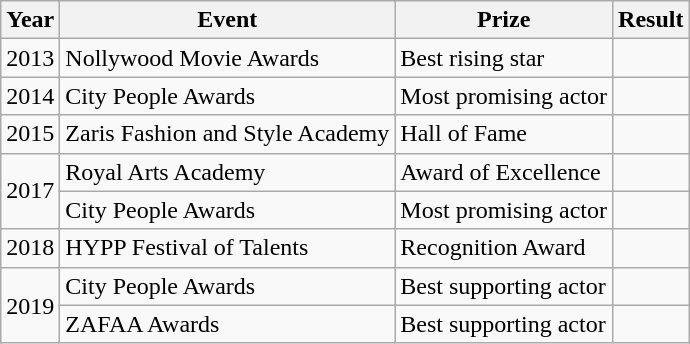<table class="wikitable">
<tr>
<th>Year</th>
<th>Event</th>
<th>Prize</th>
<th>Result</th>
</tr>
<tr>
<td>2013</td>
<td>Nollywood Movie Awards</td>
<td>Best rising star</td>
<td></td>
</tr>
<tr>
<td>2014</td>
<td>City People Awards</td>
<td>Most promising actor</td>
<td></td>
</tr>
<tr>
<td>2015</td>
<td>Zaris Fashion and Style Academy</td>
<td>Hall of Fame</td>
<td></td>
</tr>
<tr>
<td rowspan="2">2017</td>
<td>Royal Arts Academy</td>
<td>Award of Excellence</td>
<td></td>
</tr>
<tr>
<td>City People Awards</td>
<td>Most promising actor</td>
<td></td>
</tr>
<tr>
<td>2018</td>
<td>HYPP Festival of Talents</td>
<td>Recognition Award</td>
<td></td>
</tr>
<tr>
<td rowspan="2">2019</td>
<td>City People Awards</td>
<td>Best supporting actor</td>
<td></td>
</tr>
<tr>
<td>ZAFAA Awards</td>
<td>Best supporting actor</td>
<td></td>
</tr>
</table>
